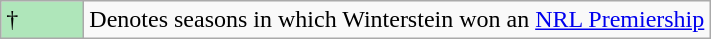<table class="wikitable">
<tr>
<td style="background:#afe6ba; width:3em;">†</td>
<td>Denotes seasons in which Winterstein won an <a href='#'>NRL Premiership</a></td>
</tr>
</table>
